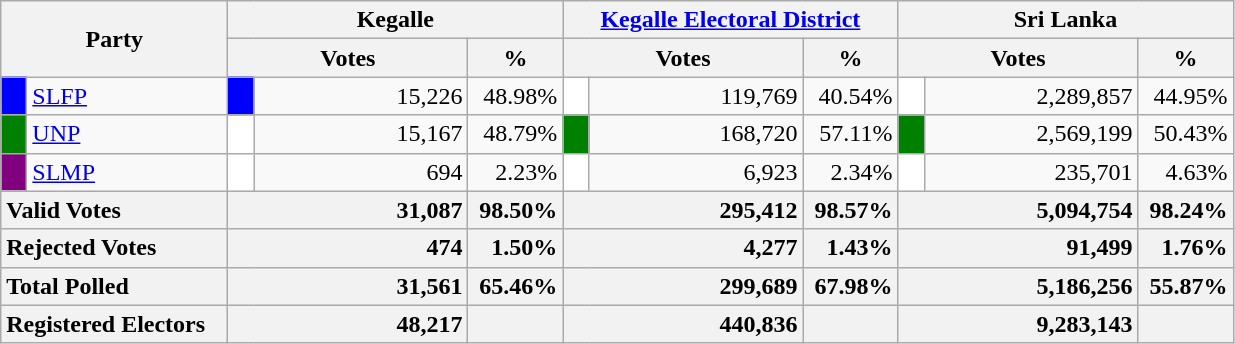<table class="wikitable">
<tr>
<th colspan="2" width="144px"rowspan="2">Party</th>
<th colspan="3" width="216px">Kegalle</th>
<th colspan="3" width="216px"><a href='#'>Kegalle Electoral District</a></th>
<th colspan="3" width="216px">Sri Lanka</th>
</tr>
<tr>
<th colspan="2" width="144px">Votes</th>
<th>%</th>
<th colspan="2" width="144px">Votes</th>
<th>%</th>
<th colspan="2" width="144px">Votes</th>
<th>%</th>
</tr>
<tr>
<td style="background-color:blue;" width="10px"></td>
<td style="text-align:left;"><a href='#'>SLFP</a></td>
<td style="background-color:blue;" width="10px"></td>
<td style="text-align:right;">15,226</td>
<td style="text-align:right;">48.98%</td>
<td style="background-color:white;" width="10px"></td>
<td style="text-align:right;">119,769</td>
<td style="text-align:right;">40.54%</td>
<td style="background-color:white;" width="10px"></td>
<td style="text-align:right;">2,289,857</td>
<td style="text-align:right;">44.95%</td>
</tr>
<tr>
<td style="background-color:green;" width="10px"></td>
<td style="text-align:left;"><a href='#'>UNP</a></td>
<td style="background-color:white;" width="10px"></td>
<td style="text-align:right;">15,167</td>
<td style="text-align:right;">48.79%</td>
<td style="background-color:green;" width="10px"></td>
<td style="text-align:right;">168,720</td>
<td style="text-align:right;">57.11%</td>
<td style="background-color:green;" width="10px"></td>
<td style="text-align:right;">2,569,199</td>
<td style="text-align:right;">50.43%</td>
</tr>
<tr>
<td style="background-color:purple;" width="10px"></td>
<td style="text-align:left;"><a href='#'>SLMP</a></td>
<td style="background-color:white;" width="10px"></td>
<td style="text-align:right;">694</td>
<td style="text-align:right;">2.23%</td>
<td style="background-color:white;" width="10px"></td>
<td style="text-align:right;">6,923</td>
<td style="text-align:right;">2.34%</td>
<td style="background-color:white;" width="10px"></td>
<td style="text-align:right;">235,701</td>
<td style="text-align:right;">4.63%</td>
</tr>
<tr>
<th colspan="2" width="144px"style="text-align:left;">Valid Votes</th>
<th style="text-align:right;"colspan="2" width="144px">31,087</th>
<th style="text-align:right;">98.50%</th>
<th style="text-align:right;"colspan="2" width="144px">295,412</th>
<th style="text-align:right;">98.57%</th>
<th style="text-align:right;"colspan="2" width="144px">5,094,754</th>
<th style="text-align:right;">98.24%</th>
</tr>
<tr>
<th colspan="2" width="144px"style="text-align:left;">Rejected Votes</th>
<th style="text-align:right;"colspan="2" width="144px">474</th>
<th style="text-align:right;">1.50%</th>
<th style="text-align:right;"colspan="2" width="144px">4,277</th>
<th style="text-align:right;">1.43%</th>
<th style="text-align:right;"colspan="2" width="144px">91,499</th>
<th style="text-align:right;">1.76%</th>
</tr>
<tr>
<th colspan="2" width="144px"style="text-align:left;">Total Polled</th>
<th style="text-align:right;"colspan="2" width="144px">31,561</th>
<th style="text-align:right;">65.46%</th>
<th style="text-align:right;"colspan="2" width="144px">299,689</th>
<th style="text-align:right;">67.98%</th>
<th style="text-align:right;"colspan="2" width="144px">5,186,256</th>
<th style="text-align:right;">55.87%</th>
</tr>
<tr>
<th colspan="2" width="144px"style="text-align:left;">Registered Electors</th>
<th style="text-align:right;"colspan="2" width="144px">48,217</th>
<th></th>
<th style="text-align:right;"colspan="2" width="144px">440,836</th>
<th></th>
<th style="text-align:right;"colspan="2" width="144px">9,283,143</th>
<th></th>
</tr>
</table>
